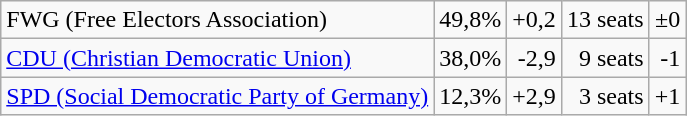<table class="wikitable">
<tr align="right">
<td align="left">FWG (Free Electors Association)</td>
<td>49,8%</td>
<td>+0,2</td>
<td>13 seats</td>
<td>±0</td>
</tr>
<tr align="right">
<td align="left"><a href='#'>CDU (Christian Democratic Union)</a></td>
<td>38,0%</td>
<td>-2,9</td>
<td>9 seats</td>
<td>-1</td>
</tr>
<tr align="right">
<td align="left"><a href='#'>SPD (Social Democratic Party of Germany)</a></td>
<td>12,3%</td>
<td>+2,9</td>
<td>3 seats</td>
<td>+1</td>
</tr>
</table>
